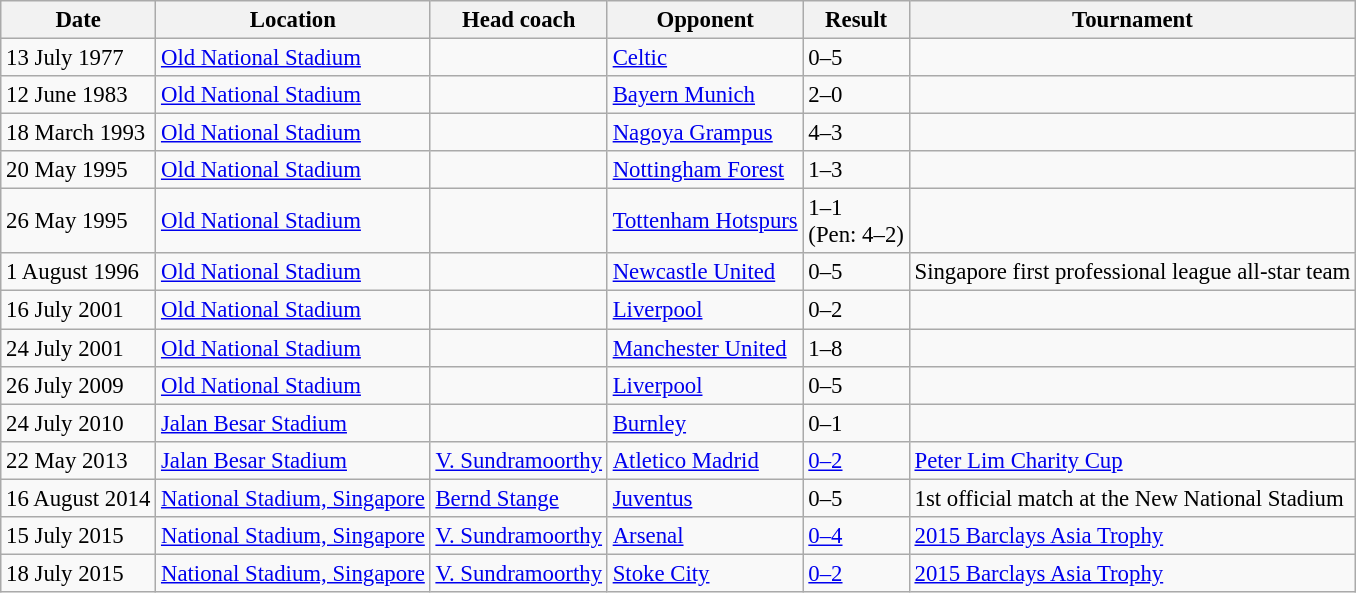<table class="wikitable" style="font-size: 95%">
<tr>
<th>Date</th>
<th>Location</th>
<th>Head coach</th>
<th>Opponent</th>
<th>Result</th>
<th>Tournament</th>
</tr>
<tr>
<td>13 July 1977</td>
<td><a href='#'>Old National Stadium</a></td>
<td></td>
<td> <a href='#'>Celtic</a></td>
<td>0–5</td>
<td></td>
</tr>
<tr>
<td>12 June 1983</td>
<td><a href='#'>Old National Stadium</a></td>
<td></td>
<td> <a href='#'>Bayern Munich</a></td>
<td>2–0</td>
<td></td>
</tr>
<tr>
<td>18 March 1993</td>
<td><a href='#'>Old National Stadium</a></td>
<td></td>
<td> <a href='#'>Nagoya Grampus</a></td>
<td>4–3</td>
<td></td>
</tr>
<tr>
<td>20 May 1995</td>
<td><a href='#'>Old National Stadium</a></td>
<td></td>
<td> <a href='#'>Nottingham Forest</a></td>
<td>1–3</td>
<td></td>
</tr>
<tr>
<td>26 May 1995</td>
<td><a href='#'>Old National Stadium</a></td>
<td></td>
<td> <a href='#'>Tottenham Hotspurs</a></td>
<td>1–1<br>(Pen: 4–2)</td>
<td></td>
</tr>
<tr>
<td>1 August 1996</td>
<td><a href='#'>Old National Stadium</a></td>
<td></td>
<td> <a href='#'>Newcastle United</a></td>
<td>0–5</td>
<td>Singapore first professional league all-star team</td>
</tr>
<tr>
<td>16 July 2001</td>
<td><a href='#'>Old National Stadium</a></td>
<td></td>
<td> <a href='#'>Liverpool</a></td>
<td>0–2</td>
<td></td>
</tr>
<tr>
<td>24 July 2001</td>
<td><a href='#'>Old National Stadium</a></td>
<td></td>
<td> <a href='#'>Manchester United</a></td>
<td>1–8</td>
<td></td>
</tr>
<tr>
<td>26 July 2009</td>
<td><a href='#'>Old National Stadium</a></td>
<td></td>
<td> <a href='#'>Liverpool</a></td>
<td>0–5</td>
<td></td>
</tr>
<tr>
<td>24 July 2010</td>
<td><a href='#'>Jalan Besar Stadium</a></td>
<td></td>
<td> <a href='#'>Burnley</a></td>
<td>0–1</td>
<td></td>
</tr>
<tr>
<td>22 May 2013</td>
<td><a href='#'>Jalan Besar Stadium</a></td>
<td><a href='#'>V. Sundramoorthy</a></td>
<td> <a href='#'>Atletico Madrid</a></td>
<td><a href='#'>0–2</a></td>
<td><a href='#'>Peter Lim Charity Cup</a></td>
</tr>
<tr>
<td>16 August 2014</td>
<td><a href='#'>National Stadium, Singapore</a></td>
<td><a href='#'>Bernd Stange</a></td>
<td> <a href='#'>Juventus</a></td>
<td>0–5</td>
<td>1st official match at the New National Stadium</td>
</tr>
<tr>
<td>15 July 2015</td>
<td><a href='#'>National Stadium, Singapore</a></td>
<td><a href='#'>V. Sundramoorthy</a></td>
<td> <a href='#'>Arsenal</a></td>
<td><a href='#'>0–4</a></td>
<td><a href='#'>2015 Barclays Asia Trophy</a></td>
</tr>
<tr>
<td>18 July 2015</td>
<td><a href='#'>National Stadium, Singapore</a></td>
<td><a href='#'>V. Sundramoorthy</a></td>
<td> <a href='#'>Stoke City</a></td>
<td><a href='#'>0–2</a></td>
<td><a href='#'>2015 Barclays Asia Trophy</a></td>
</tr>
</table>
